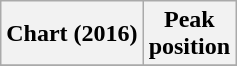<table class="wikitable sortable plainrowheaders" style="text-align:center">
<tr>
<th scope="col">Chart (2016)</th>
<th scope="col">Peak<br>position</th>
</tr>
<tr>
</tr>
</table>
